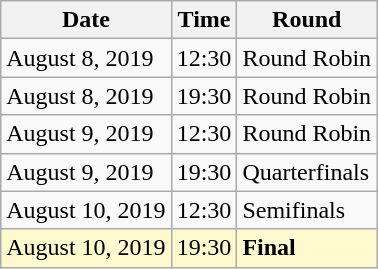<table class="wikitable">
<tr>
<th>Date</th>
<th>Time</th>
<th>Round</th>
</tr>
<tr>
<td>August 8, 2019</td>
<td>12:30</td>
<td>Round Robin</td>
</tr>
<tr>
<td>August 8, 2019</td>
<td>19:30</td>
<td>Round Robin</td>
</tr>
<tr>
<td>August 9, 2019</td>
<td>12:30</td>
<td>Round Robin</td>
</tr>
<tr>
<td>August 9, 2019</td>
<td>19:30</td>
<td>Quarterfinals</td>
</tr>
<tr>
<td>August 10, 2019</td>
<td>12:30</td>
<td>Semifinals</td>
</tr>
<tr style=background:lemonchiffon>
<td>August 10, 2019</td>
<td>19:30</td>
<td><strong>Final</strong></td>
</tr>
</table>
